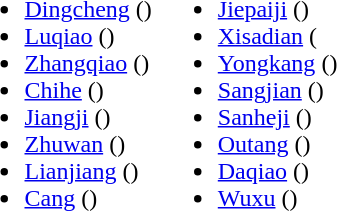<table>
<tr>
<td valign="top"><br><ul><li><a href='#'>Dingcheng</a> ()</li><li><a href='#'>Luqiao</a> ()</li><li><a href='#'>Zhangqiao</a> ()</li><li><a href='#'>Chihe</a> ()</li><li><a href='#'>Jiangji</a> ()</li><li><a href='#'>Zhuwan</a> ()</li><li><a href='#'>Lianjiang</a> ()</li><li><a href='#'>Cang</a> ()</li></ul></td>
<td valign="top"><br><ul><li><a href='#'>Jiepaiji</a> ()</li><li><a href='#'>Xisadian</a> (</li><li><a href='#'>Yongkang</a> ()</li><li><a href='#'>Sangjian</a> ()</li><li><a href='#'>Sanheji</a> ()</li><li><a href='#'>Outang</a> ()</li><li><a href='#'>Daqiao</a> ()</li><li><a href='#'>Wuxu</a> ()</li></ul></td>
</tr>
</table>
